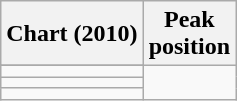<table class="wikitable sortable">
<tr>
<th align="left">Chart (2010)</th>
<th align="center">Peak<br>position</th>
</tr>
<tr>
</tr>
<tr>
<td></td>
</tr>
<tr>
<td></td>
</tr>
<tr>
<td></td>
</tr>
</table>
